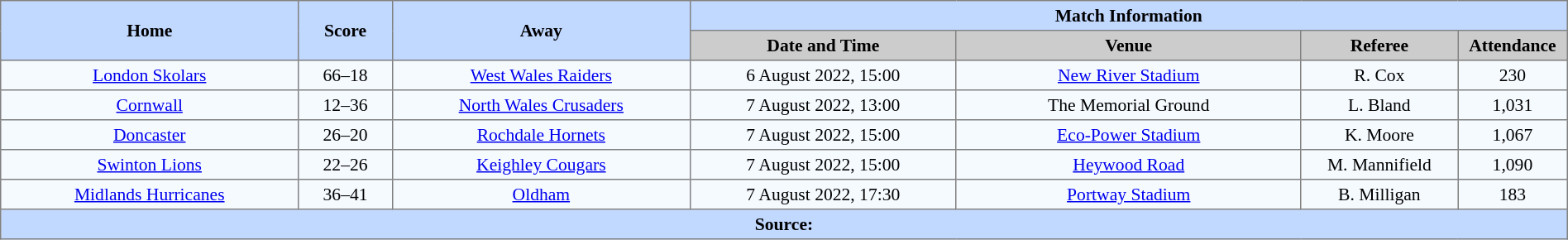<table border=1 style="border-collapse:collapse; font-size:90%; text-align:center;" cellpadding=3 cellspacing=0 width=100%>
<tr bgcolor=#C1D8FF>
<th scope="col" rowspan=2 width=19%>Home</th>
<th scope="col" rowspan=2 width=6%>Score</th>
<th scope="col" rowspan=2 width=19%>Away</th>
<th colspan=4>Match Information</th>
</tr>
<tr bgcolor=#CCCCCC>
<th scope="col" width=17%>Date and Time</th>
<th scope="col" width=22%>Venue</th>
<th scope="col" width=10%>Referee</th>
<th scope="col" width=7%>Attendance</th>
</tr>
<tr bgcolor=#F5FAFF>
<td> <a href='#'>London Skolars</a></td>
<td>66–18</td>
<td> <a href='#'>West Wales Raiders</a></td>
<td>6 August 2022, 15:00</td>
<td><a href='#'>New River Stadium</a></td>
<td>R. Cox</td>
<td>230</td>
</tr>
<tr bgcolor=#F5FAFF>
<td> <a href='#'>Cornwall</a></td>
<td>12–36</td>
<td> <a href='#'>North Wales Crusaders</a></td>
<td>7 August 2022, 13:00</td>
<td>The Memorial Ground</td>
<td>L. Bland</td>
<td>1,031</td>
</tr>
<tr bgcolor=#F5FAFF>
<td> <a href='#'>Doncaster</a></td>
<td>26–20</td>
<td> <a href='#'>Rochdale Hornets</a></td>
<td>7 August 2022, 15:00</td>
<td><a href='#'>Eco-Power Stadium</a></td>
<td>K. Moore</td>
<td>1,067</td>
</tr>
<tr bgcolor=#F5FAFF>
<td> <a href='#'>Swinton Lions</a></td>
<td>22–26</td>
<td> <a href='#'>Keighley Cougars</a></td>
<td>7 August 2022, 15:00</td>
<td><a href='#'>Heywood Road</a></td>
<td>M. Mannifield</td>
<td>1,090</td>
</tr>
<tr bgcolor=#F5FAFF>
<td> <a href='#'>Midlands Hurricanes</a></td>
<td>36–41</td>
<td> <a href='#'>Oldham</a></td>
<td>7 August 2022, 17:30</td>
<td><a href='#'>Portway Stadium</a></td>
<td>B. Milligan</td>
<td>183</td>
</tr>
<tr style="background:#c1d8ff;">
<th colspan=7>Source:</th>
</tr>
</table>
